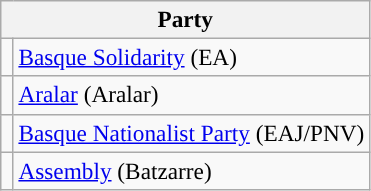<table class="wikitable" style="text-align:left; font-size:97%;">
<tr>
<th colspan="2">Party</th>
</tr>
<tr>
<td width="1"></td>
<td><a href='#'>Basque Solidarity</a> (EA)</td>
</tr>
<tr>
<td></td>
<td><a href='#'>Aralar</a> (Aralar)</td>
</tr>
<tr>
<td></td>
<td><a href='#'>Basque Nationalist Party</a> (EAJ/PNV)</td>
</tr>
<tr>
<td></td>
<td><a href='#'>Assembly</a> (Batzarre)</td>
</tr>
</table>
